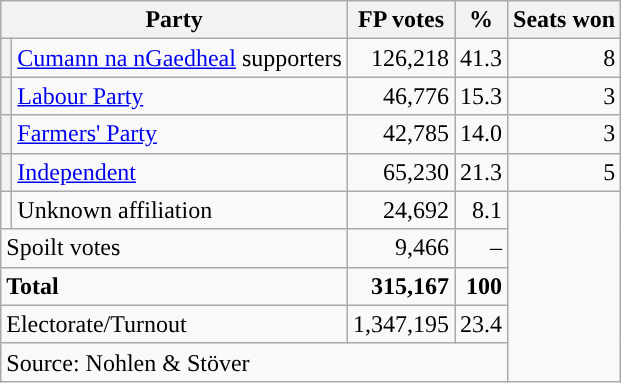<table class=wikitable style=text-align:right>
<tr>
<th colspan=2>Party</th>
<th>FP votes</th>
<th>%</th>
<th>Seats won</th>
</tr>
<tr>
<th style="background-color: "></th>
<td align=left><a href='#'>Cumann na nGaedheal</a> supporters</td>
<td>126,218</td>
<td>41.3</td>
<td>8</td>
</tr>
<tr>
<th style="background-color: "></th>
<td align=left><a href='#'>Labour Party</a></td>
<td>46,776</td>
<td>15.3</td>
<td>3</td>
</tr>
<tr>
<th style="background-color: "></th>
<td align=left><a href='#'>Farmers' Party</a></td>
<td>42,785</td>
<td>14.0</td>
<td>3</td>
</tr>
<tr>
<th style="background-color: "></th>
<td align=left><a href='#'>Independent</a></td>
<td>65,230</td>
<td>21.3</td>
<td>5</td>
</tr>
<tr>
<td></td>
<td align=left>Unknown affiliation</td>
<td>24,692</td>
<td>8.1</td>
</tr>
<tr>
<td align=left colspan=2>Spoilt votes</td>
<td>9,466</td>
<td>–</td>
</tr>
<tr>
<td align=left colspan=2><strong>Total</strong></td>
<td><strong>315,167</strong></td>
<td><strong>100</strong></td>
</tr>
<tr>
<td align=left colspan=2>Electorate/Turnout</td>
<td>1,347,195</td>
<td>23.4</td>
</tr>
<tr>
<td align=left colspan=4>Source: Nohlen & Stöver</td>
</tr>
</table>
